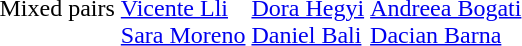<table>
<tr>
<td>Mixed pairs</td>
<td><br><a href='#'>Vicente Lli</a><br><a href='#'>Sara Moreno</a></td>
<td><br><a href='#'>Dora Hegyi</a><br><a href='#'>Daniel Bali</a></td>
<td><br><a href='#'>Andreea Bogati</a><br><a href='#'>Dacian Barna</a></td>
</tr>
</table>
